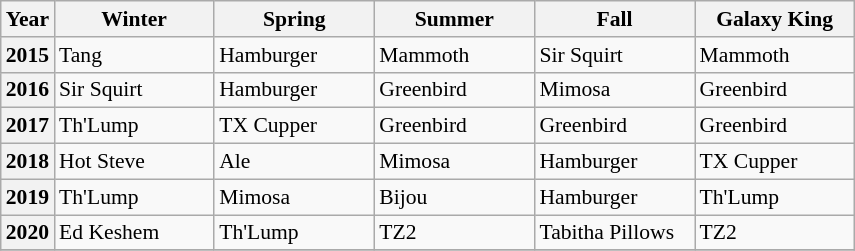<table class="wikitable" style="font-size:90%;">
<tr>
<th>Year</th>
<th style="width: 100px;">Winter</th>
<th style="width: 100px;">Spring</th>
<th style="width: 100px;">Summer</th>
<th style="width: 100px;">Fall</th>
<th style="width: 100px;">Galaxy King</th>
</tr>
<tr>
<th>2015</th>
<td>Tang</td>
<td>Hamburger</td>
<td>Mammoth</td>
<td>Sir Squirt</td>
<td>Mammoth</td>
</tr>
<tr>
<th>2016</th>
<td>Sir Squirt</td>
<td>Hamburger</td>
<td>Greenbird</td>
<td>Mimosa</td>
<td>Greenbird</td>
</tr>
<tr>
<th>2017</th>
<td>Th'Lump</td>
<td>TX Cupper</td>
<td>Greenbird</td>
<td>Greenbird</td>
<td>Greenbird</td>
</tr>
<tr>
<th>2018</th>
<td>Hot Steve</td>
<td>Ale</td>
<td>Mimosa</td>
<td>Hamburger</td>
<td>TX Cupper</td>
</tr>
<tr>
<th>2019</th>
<td>Th'Lump</td>
<td>Mimosa</td>
<td>Bijou</td>
<td>Hamburger</td>
<td>Th'Lump</td>
</tr>
<tr>
<th>2020</th>
<td>Ed Keshem</td>
<td>Th'Lump</td>
<td>TZ2</td>
<td>Tabitha Pillows</td>
<td>TZ2</td>
</tr>
<tr>
</tr>
</table>
